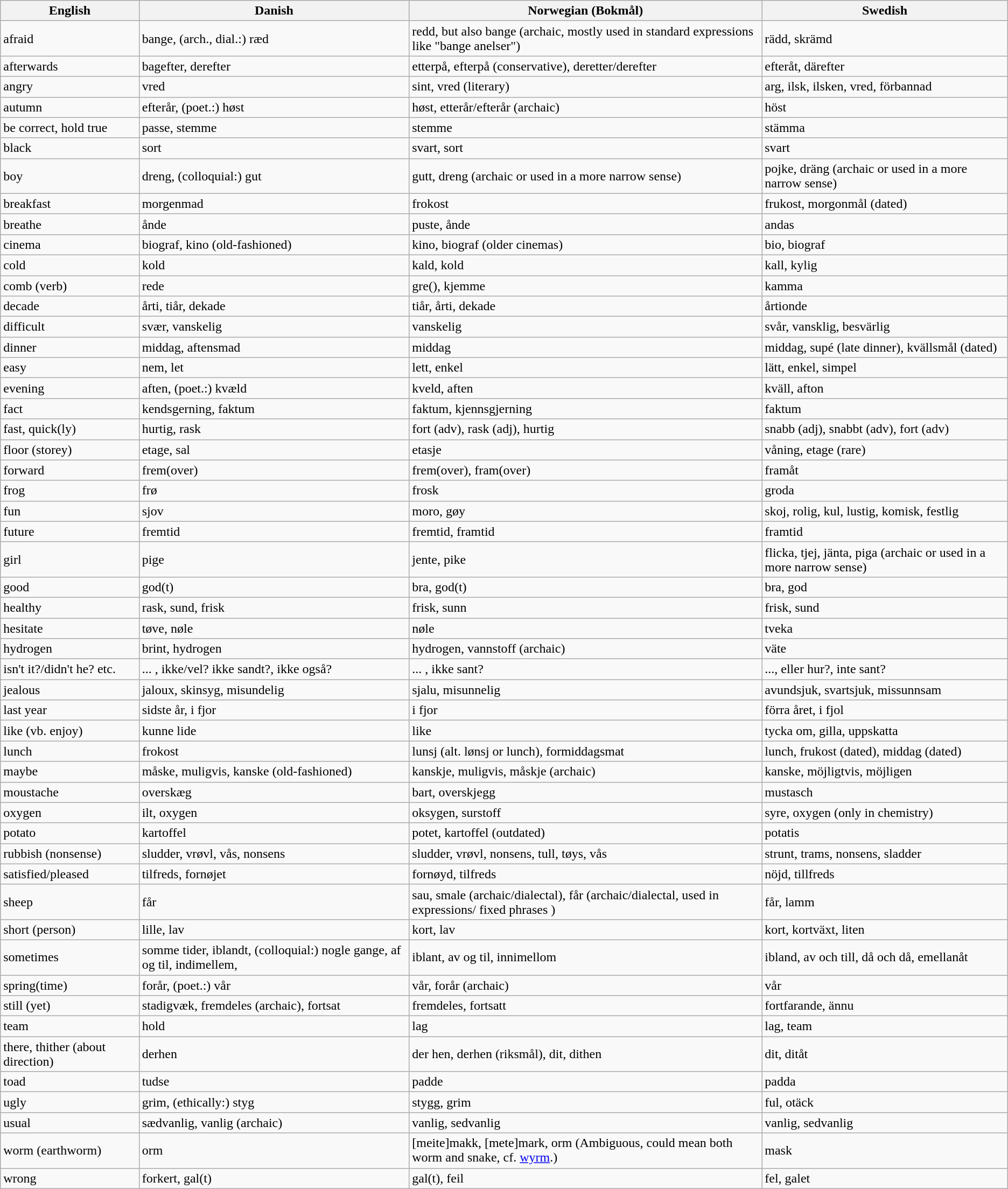<table class="wikitable sortable">
<tr>
<th>English</th>
<th>Danish</th>
<th>Norwegian (Bokmål)</th>
<th>Swedish</th>
</tr>
<tr>
<td>afraid</td>
<td>bange, (arch., dial.:) ræd</td>
<td>redd, but also bange (archaic, mostly used in standard expressions like "bange anelser")</td>
<td>rädd, skrämd</td>
</tr>
<tr>
<td>afterwards</td>
<td>bagefter, derefter</td>
<td>etterpå, efterpå (conservative), deretter/derefter</td>
<td>efteråt, därefter</td>
</tr>
<tr>
<td>angry</td>
<td>vred</td>
<td>sint, vred (literary)</td>
<td>arg, ilsk, ilsken, vred, förbannad</td>
</tr>
<tr>
<td>autumn</td>
<td>efterår, (poet.:) høst</td>
<td>høst, etterår/efterår (archaic)</td>
<td>höst</td>
</tr>
<tr>
<td>be correct, hold true</td>
<td>passe, stemme</td>
<td>stemme</td>
<td>stämma</td>
</tr>
<tr>
<td>black</td>
<td>sort</td>
<td>svart, sort</td>
<td>svart</td>
</tr>
<tr>
<td>boy</td>
<td>dreng, (colloquial:) gut</td>
<td>gutt, dreng (archaic or used in a more narrow sense)</td>
<td>pojke, dräng (archaic or used in a more narrow sense)</td>
</tr>
<tr>
<td>breakfast</td>
<td>morgenmad</td>
<td>frokost</td>
<td>frukost, morgonmål (dated)</td>
</tr>
<tr>
<td>breathe</td>
<td>ånde</td>
<td>puste, ånde</td>
<td>andas</td>
</tr>
<tr>
<td>cinema</td>
<td>biograf, kino (old-fashioned)</td>
<td>kino, biograf (older cinemas)</td>
<td>bio, biograf</td>
</tr>
<tr>
<td>cold</td>
<td>kold</td>
<td>kald, kold</td>
<td>kall, kylig</td>
</tr>
<tr>
<td>comb (verb)</td>
<td>rede</td>
<td>gre(), kjemme</td>
<td>kamma</td>
</tr>
<tr>
<td>decade</td>
<td>årti, tiår, dekade</td>
<td>tiår, årti, dekade</td>
<td>årtionde</td>
</tr>
<tr>
<td>difficult</td>
<td>svær, vanskelig</td>
<td>vanskelig</td>
<td>svår, vansklig, besvärlig</td>
</tr>
<tr>
<td>dinner</td>
<td>middag, aftensmad</td>
<td>middag</td>
<td>middag, supé (late dinner), kvällsmål (dated)</td>
</tr>
<tr>
<td>easy</td>
<td>nem, let</td>
<td>lett, enkel</td>
<td>lätt, enkel, simpel</td>
</tr>
<tr>
<td>evening</td>
<td>aften, (poet.:) kvæld</td>
<td>kveld, aften</td>
<td>kväll, afton</td>
</tr>
<tr>
<td>fact</td>
<td>kendsgerning, faktum</td>
<td>faktum, kjennsgjerning</td>
<td>faktum</td>
</tr>
<tr>
<td>fast, quick(ly)</td>
<td>hurtig, rask</td>
<td>fort (adv), rask (adj), hurtig</td>
<td>snabb (adj), snabbt (adv), fort (adv)</td>
</tr>
<tr>
<td>floor (storey)</td>
<td>etage, sal</td>
<td>etasje</td>
<td>våning, etage (rare)</td>
</tr>
<tr>
<td>forward</td>
<td>frem(over)</td>
<td>frem(over), fram(over)</td>
<td>framåt</td>
</tr>
<tr>
<td>frog</td>
<td>frø</td>
<td>frosk</td>
<td>groda</td>
</tr>
<tr>
<td>fun</td>
<td>sjov</td>
<td>moro, gøy</td>
<td>skoj, rolig, kul, lustig, komisk, festlig</td>
</tr>
<tr>
<td>future</td>
<td>fremtid</td>
<td>fremtid, framtid</td>
<td>framtid</td>
</tr>
<tr>
<td>girl</td>
<td>pige</td>
<td>jente, pike</td>
<td>flicka, tjej, jänta, piga (archaic or used in a more narrow sense)</td>
</tr>
<tr>
<td>good</td>
<td>god(t)</td>
<td>bra, god(t)</td>
<td>bra, god</td>
</tr>
<tr>
<td>healthy</td>
<td>rask, sund, frisk</td>
<td>frisk, sunn</td>
<td>frisk, sund</td>
</tr>
<tr>
<td>hesitate</td>
<td>tøve, nøle</td>
<td>nøle</td>
<td>tveka</td>
</tr>
<tr>
<td>hydrogen</td>
<td>brint, hydrogen</td>
<td>hydrogen, vannstoff (archaic)</td>
<td>väte</td>
</tr>
<tr>
<td>isn't it?/didn't he? etc.</td>
<td>... , ikke/vel? ikke sandt?, ikke også?</td>
<td>... , ikke sant?</td>
<td>..., eller hur?, inte sant?</td>
</tr>
<tr>
<td>jealous</td>
<td>jaloux, skinsyg, misundelig</td>
<td>sjalu, misunnelig</td>
<td>avundsjuk, svartsjuk, missunnsam</td>
</tr>
<tr>
<td>last year</td>
<td>sidste år, i fjor</td>
<td>i fjor</td>
<td>förra året, i fjol</td>
</tr>
<tr>
<td>like (vb. enjoy)</td>
<td>kunne lide</td>
<td>like</td>
<td>tycka om, gilla, uppskatta</td>
</tr>
<tr>
<td>lunch</td>
<td>frokost</td>
<td>lunsj (alt. lønsj or lunch), formiddagsmat</td>
<td>lunch, frukost (dated), middag (dated)</td>
</tr>
<tr>
<td>maybe</td>
<td>måske, muligvis, kanske (old-fashioned)</td>
<td>kanskje, muligvis, måskje (archaic)</td>
<td>kanske, möjligtvis, möjligen</td>
</tr>
<tr>
<td>moustache</td>
<td>overskæg</td>
<td>bart, overskjegg</td>
<td>mustasch</td>
</tr>
<tr>
<td>oxygen</td>
<td>ilt, oxygen</td>
<td>oksygen, surstoff</td>
<td>syre, oxygen (only in chemistry)</td>
</tr>
<tr>
<td>potato</td>
<td>kartoffel</td>
<td>potet, kartoffel (outdated)</td>
<td>potatis</td>
</tr>
<tr>
<td>rubbish (nonsense)</td>
<td>sludder, vrøvl, vås, nonsens</td>
<td>sludder, vrøvl, nonsens, tull, tøys, vås</td>
<td>strunt, trams, nonsens, sladder</td>
</tr>
<tr>
<td>satisfied/pleased</td>
<td>tilfreds, fornøjet</td>
<td>fornøyd, tilfreds</td>
<td>nöjd, tillfreds</td>
</tr>
<tr>
<td>sheep</td>
<td>får</td>
<td>sau, smale (archaic/dialectal), får (archaic/dialectal, used in expressions/ fixed phrases )</td>
<td>får, lamm</td>
</tr>
<tr>
<td>short (person)</td>
<td>lille, lav</td>
<td>kort, lav</td>
<td>kort, kortväxt, liten</td>
</tr>
<tr>
<td>sometimes</td>
<td>somme tider, iblandt, (colloquial:) nogle gange, af og til, indimellem,</td>
<td>iblant, av og til, innimellom</td>
<td>ibland, av och till, då och då, emellanåt</td>
</tr>
<tr>
<td>spring(time)</td>
<td>forår, (poet.:) vår</td>
<td>vår, forår (archaic)</td>
<td>vår</td>
</tr>
<tr>
<td>still (yet)</td>
<td>stadigvæk, fremdeles (archaic), fortsat</td>
<td>fremdeles, fortsatt</td>
<td>fortfarande, ännu</td>
</tr>
<tr>
<td>team</td>
<td>hold</td>
<td>lag</td>
<td>lag, team</td>
</tr>
<tr>
<td>there, thither (about direction)</td>
<td>derhen</td>
<td>der hen, derhen (riksmål), dit, dithen</td>
<td>dit, ditåt</td>
</tr>
<tr>
<td>toad</td>
<td>tudse</td>
<td>padde</td>
<td>padda</td>
</tr>
<tr>
<td>ugly</td>
<td>grim, (ethically:) styg</td>
<td>stygg, grim</td>
<td>ful, otäck</td>
</tr>
<tr>
<td>usual</td>
<td>sædvanlig, vanlig (archaic)</td>
<td>vanlig, sedvanlig</td>
<td>vanlig, sedvanlig</td>
</tr>
<tr>
<td>worm (earthworm)</td>
<td>orm</td>
<td>[meite]makk, [mete]mark, orm (Ambiguous, could mean both worm and snake, cf. <a href='#'>wyrm</a>.)</td>
<td>mask</td>
</tr>
<tr>
<td>wrong</td>
<td>forkert, gal(t)</td>
<td>gal(t), feil</td>
<td>fel, galet</td>
</tr>
</table>
